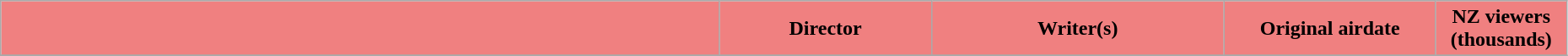<table class="wikitable plainrowheaders" style="width:98%;">
<tr>
<th style="background-color: #F08080;"></th>
<th ! style="width:10em; background-color: #F08080;">Director</th>
<th ! style="width:14em; background-color: #F08080;">Writer(s)</th>
<th ! style="width:10em; background-color: #F08080;">Original airdate</th>
<th ! style="width:6em; background-color: #F08080;">NZ viewers (thousands)</th>
</tr>
<tr>
</tr>
</table>
